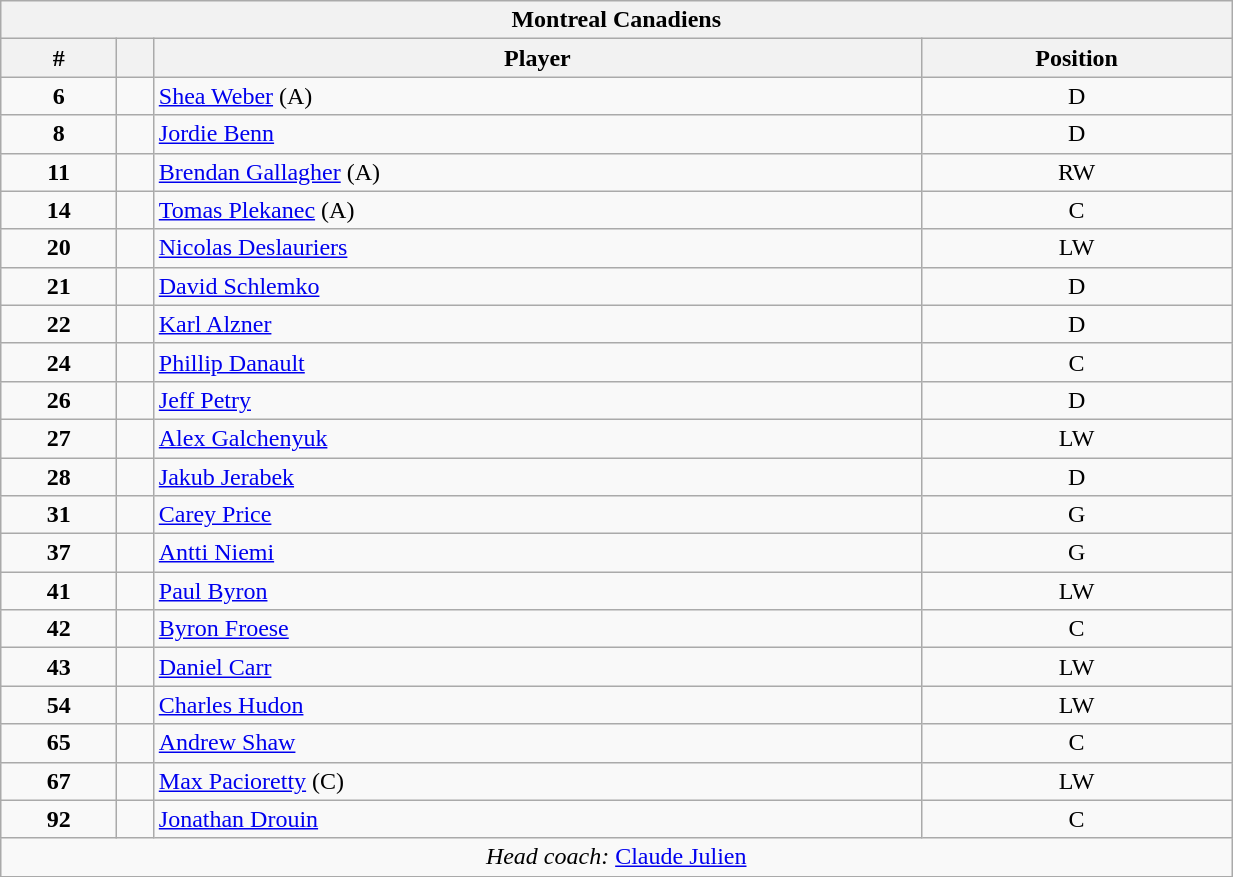<table class="wikitable" style="width:65%; text-align:center;">
<tr>
<th colspan=4>Montreal Canadiens</th>
</tr>
<tr>
<th>#</th>
<th></th>
<th>Player</th>
<th>Position</th>
</tr>
<tr>
<td><strong>6</strong></td>
<td align=center></td>
<td align=left><a href='#'>Shea Weber</a> (A)</td>
<td>D</td>
</tr>
<tr>
<td><strong>8</strong></td>
<td align=center></td>
<td align=left><a href='#'>Jordie Benn</a></td>
<td>D</td>
</tr>
<tr>
<td><strong>11</strong></td>
<td align=center></td>
<td align=left><a href='#'>Brendan Gallagher</a> (A)</td>
<td>RW</td>
</tr>
<tr>
<td><strong>14</strong></td>
<td align=center></td>
<td align=left><a href='#'>Tomas Plekanec</a> (A)</td>
<td>C</td>
</tr>
<tr>
<td><strong>20</strong></td>
<td align=center></td>
<td align=left><a href='#'>Nicolas Deslauriers</a></td>
<td>LW</td>
</tr>
<tr>
<td><strong>21</strong></td>
<td align=center></td>
<td align=left><a href='#'>David Schlemko</a></td>
<td>D</td>
</tr>
<tr>
<td><strong>22</strong></td>
<td align=center></td>
<td align=left><a href='#'>Karl Alzner</a></td>
<td>D</td>
</tr>
<tr>
<td><strong>24</strong></td>
<td align=center></td>
<td align=left><a href='#'>Phillip Danault</a></td>
<td>C</td>
</tr>
<tr>
<td><strong>26</strong></td>
<td align=center></td>
<td align=left><a href='#'>Jeff Petry</a></td>
<td>D</td>
</tr>
<tr>
<td><strong>27</strong></td>
<td align=center></td>
<td align=left><a href='#'>Alex Galchenyuk</a></td>
<td>LW</td>
</tr>
<tr>
<td><strong>28</strong></td>
<td align=center></td>
<td align=left><a href='#'>Jakub Jerabek</a></td>
<td>D</td>
</tr>
<tr>
<td><strong>31</strong></td>
<td align=center></td>
<td align=left><a href='#'>Carey Price</a></td>
<td>G</td>
</tr>
<tr>
<td><strong>37</strong></td>
<td align=center></td>
<td align=left><a href='#'>Antti Niemi</a></td>
<td>G</td>
</tr>
<tr>
<td><strong>41</strong></td>
<td align=center></td>
<td align=left><a href='#'>Paul Byron</a></td>
<td>LW</td>
</tr>
<tr>
<td><strong>42</strong></td>
<td align=center></td>
<td align=left><a href='#'>Byron Froese</a></td>
<td>C</td>
</tr>
<tr>
<td><strong>43</strong></td>
<td align=center></td>
<td align=left><a href='#'>Daniel Carr</a></td>
<td>LW</td>
</tr>
<tr>
<td><strong>54</strong></td>
<td align=center></td>
<td align=left><a href='#'>Charles Hudon</a></td>
<td>LW</td>
</tr>
<tr>
<td><strong>65</strong></td>
<td align=center></td>
<td align=left><a href='#'>Andrew Shaw</a></td>
<td>C</td>
</tr>
<tr>
<td><strong>67</strong></td>
<td align=center></td>
<td align=left><a href='#'>Max Pacioretty</a> (C)</td>
<td>LW</td>
</tr>
<tr>
<td><strong>92</strong></td>
<td align=center></td>
<td align=left><a href='#'>Jonathan Drouin</a></td>
<td>C</td>
</tr>
<tr>
<td colspan=4><em>Head coach:</em>  <a href='#'>Claude Julien</a></td>
</tr>
</table>
